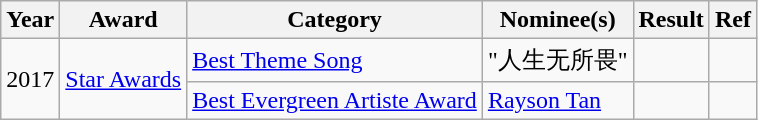<table class="wikitable sortable">
<tr>
<th>Year</th>
<th>Award</th>
<th>Category</th>
<th>Nominee(s)</th>
<th>Result</th>
<th>Ref</th>
</tr>
<tr>
<td rowspan="2">2017</td>
<td rowspan="2"><a href='#'>Star Awards</a></td>
<td><a href='#'>Best Theme Song</a></td>
<td>"人生无所畏"</td>
<td></td>
<td></td>
</tr>
<tr>
<td><a href='#'>Best Evergreen Artiste Award</a></td>
<td><a href='#'>Rayson Tan</a></td>
<td></td>
<td></td>
</tr>
</table>
